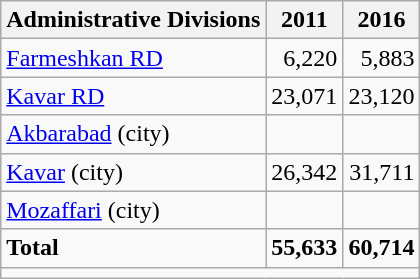<table class="wikitable">
<tr>
<th>Administrative Divisions</th>
<th>2011</th>
<th>2016</th>
</tr>
<tr>
<td><a href='#'>Farmeshkan RD</a></td>
<td style="text-align: right;">6,220</td>
<td style="text-align: right;">5,883</td>
</tr>
<tr>
<td><a href='#'>Kavar RD</a></td>
<td style="text-align: right;">23,071</td>
<td style="text-align: right;">23,120</td>
</tr>
<tr>
<td><a href='#'>Akbarabad</a> (city)</td>
<td style="text-align: right;"></td>
<td style="text-align: right;"></td>
</tr>
<tr>
<td><a href='#'>Kavar</a> (city)</td>
<td style="text-align: right;">26,342</td>
<td style="text-align: right;">31,711</td>
</tr>
<tr>
<td><a href='#'>Mozaffari</a> (city)</td>
<td style="text-align: right;"></td>
<td style="text-align: right;"></td>
</tr>
<tr>
<td><strong>Total</strong></td>
<td style="text-align: right;"><strong>55,633</strong></td>
<td style="text-align: right;"><strong>60,714</strong></td>
</tr>
<tr>
<td colspan=3></td>
</tr>
</table>
